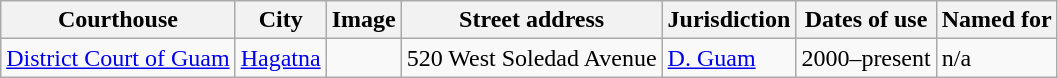<table class="wikitable">
<tr>
<th>Courthouse</th>
<th>City</th>
<th>Image</th>
<th>Street address</th>
<th>Jurisdiction</th>
<th>Dates of use</th>
<th>Named for</th>
</tr>
<tr>
<td><a href='#'>District Court of Guam</a></td>
<td><a href='#'>Hagatna</a></td>
<td></td>
<td>520 West Soledad Avenue</td>
<td><a href='#'>D. Guam</a></td>
<td>2000–present</td>
<td>n/a</td>
</tr>
</table>
